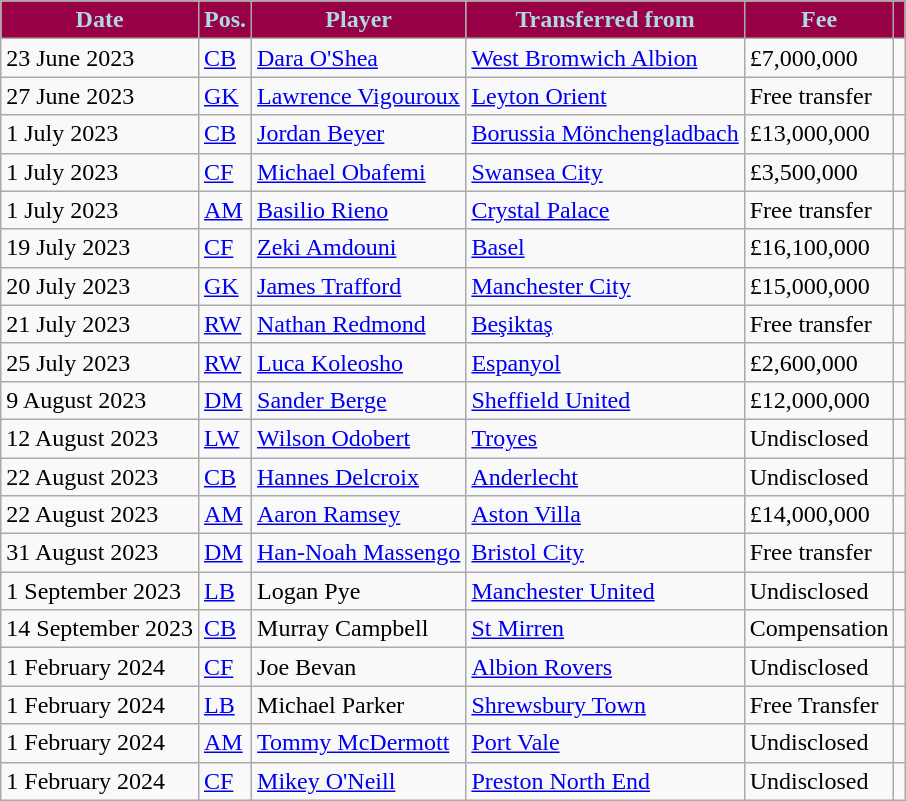<table class="wikitable plainrowheaders sortable">
<tr>
<th style="background:#970045; color:#ADD8E6;">Date</th>
<th style="background:#970045; color:#ADD8E6;">Pos.</th>
<th style="background:#970045; color:#ADD8E6;">Player</th>
<th style="background:#970045; color:#ADD8E6;">Transferred from</th>
<th style="background:#970045; color:#ADD8E6;">Fee</th>
<th style="background:#970045; color:#ADD8E6;"></th>
</tr>
<tr>
<td>23 June 2023</td>
<td><a href='#'>CB</a></td>
<td> <a href='#'>Dara O'Shea</a></td>
<td> <a href='#'>West Bromwich Albion</a></td>
<td>£7,000,000</td>
<td></td>
</tr>
<tr>
<td>27 June 2023</td>
<td><a href='#'>GK</a></td>
<td> <a href='#'>Lawrence Vigouroux</a></td>
<td> <a href='#'>Leyton Orient</a></td>
<td>Free transfer</td>
<td></td>
</tr>
<tr>
<td>1 July 2023</td>
<td><a href='#'>CB</a></td>
<td> <a href='#'>Jordan Beyer</a></td>
<td> <a href='#'>Borussia Mönchengladbach</a></td>
<td>£13,000,000</td>
<td></td>
</tr>
<tr>
<td>1 July 2023</td>
<td><a href='#'>CF</a></td>
<td> <a href='#'>Michael Obafemi</a></td>
<td> <a href='#'>Swansea City</a></td>
<td>£3,500,000</td>
<td></td>
</tr>
<tr>
<td>1 July 2023</td>
<td><a href='#'>AM</a></td>
<td> <a href='#'>Basilio Rieno</a></td>
<td> <a href='#'>Crystal Palace</a></td>
<td>Free transfer</td>
<td></td>
</tr>
<tr>
<td>19 July 2023</td>
<td><a href='#'>CF</a></td>
<td> <a href='#'>Zeki Amdouni</a></td>
<td> <a href='#'>Basel</a></td>
<td>£16,100,000</td>
<td></td>
</tr>
<tr>
<td>20 July 2023</td>
<td><a href='#'>GK</a></td>
<td> <a href='#'>James Trafford</a></td>
<td> <a href='#'>Manchester City</a></td>
<td>£15,000,000</td>
<td></td>
</tr>
<tr>
<td>21 July 2023</td>
<td><a href='#'>RW</a></td>
<td> <a href='#'>Nathan Redmond</a></td>
<td> <a href='#'>Beşiktaş</a></td>
<td>Free transfer</td>
<td></td>
</tr>
<tr>
<td>25 July 2023</td>
<td><a href='#'>RW</a></td>
<td> <a href='#'>Luca Koleosho</a></td>
<td> <a href='#'>Espanyol</a></td>
<td>£2,600,000</td>
<td></td>
</tr>
<tr>
<td>9 August 2023</td>
<td><a href='#'>DM</a></td>
<td> <a href='#'>Sander Berge</a></td>
<td> <a href='#'>Sheffield United</a></td>
<td>£12,000,000</td>
<td></td>
</tr>
<tr>
<td>12 August 2023</td>
<td><a href='#'>LW</a></td>
<td> <a href='#'>Wilson Odobert</a></td>
<td> <a href='#'>Troyes</a></td>
<td>Undisclosed</td>
<td></td>
</tr>
<tr>
<td>22 August 2023</td>
<td><a href='#'>CB</a></td>
<td> <a href='#'>Hannes Delcroix</a></td>
<td> <a href='#'>Anderlecht</a></td>
<td>Undisclosed</td>
<td></td>
</tr>
<tr>
<td>22 August 2023</td>
<td><a href='#'>AM</a></td>
<td> <a href='#'>Aaron Ramsey</a></td>
<td> <a href='#'>Aston Villa</a></td>
<td>£14,000,000</td>
<td></td>
</tr>
<tr>
<td>31 August 2023</td>
<td><a href='#'>DM</a></td>
<td> <a href='#'>Han-Noah Massengo</a></td>
<td> <a href='#'>Bristol City</a></td>
<td>Free transfer</td>
<td></td>
</tr>
<tr>
<td>1 September 2023</td>
<td><a href='#'>LB</a></td>
<td> Logan Pye</td>
<td> <a href='#'>Manchester United</a></td>
<td>Undisclosed</td>
<td></td>
</tr>
<tr>
<td>14 September 2023</td>
<td><a href='#'>CB</a></td>
<td> Murray Campbell</td>
<td> <a href='#'>St Mirren</a></td>
<td>Compensation</td>
<td></td>
</tr>
<tr>
<td>1 February 2024</td>
<td><a href='#'>CF</a></td>
<td> Joe Bevan</td>
<td> <a href='#'>Albion Rovers</a></td>
<td>Undisclosed</td>
<td></td>
</tr>
<tr>
<td>1 February 2024</td>
<td><a href='#'>LB</a></td>
<td> Michael Parker</td>
<td> <a href='#'>Shrewsbury Town</a></td>
<td>Free Transfer</td>
<td></td>
</tr>
<tr>
<td>1 February 2024</td>
<td><a href='#'>AM</a></td>
<td> <a href='#'>Tommy McDermott</a></td>
<td> <a href='#'>Port Vale</a></td>
<td>Undisclosed</td>
<td></td>
</tr>
<tr>
<td>1 February 2024</td>
<td><a href='#'>CF</a></td>
<td> <a href='#'>Mikey O'Neill</a></td>
<td> <a href='#'>Preston North End</a></td>
<td>Undisclosed</td>
<td></td>
</tr>
</table>
